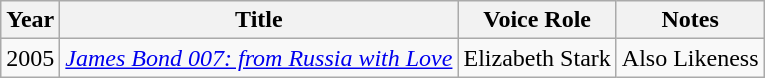<table class="wikitable sortable">
<tr>
<th>Year</th>
<th>Title</th>
<th>Voice Role</th>
<th>Notes</th>
</tr>
<tr>
<td>2005</td>
<td><em><a href='#'>James Bond 007: from Russia with Love</a></em></td>
<td>Elizabeth Stark</td>
<td>Also Likeness</td>
</tr>
</table>
